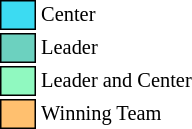<table class="toccolours" style="white-space: nowrap; font-size: 85%;">
<tr>
<td style="background:#3cdbf2; border: 1px solid black;">      </td>
<td>Center</td>
</tr>
<tr>
<td style="background:#6CD1BF; border: 1px solid black;">      </td>
<td>Leader</td>
</tr>
<tr>
<td style="background:#90F9C0; border: 1px solid black;">      </td>
<td>Leader and Center</td>
</tr>
<tr>
<td style="background:#FFC06F; border: 1px solid black;">      </td>
<td>Winning Team</td>
</tr>
</table>
